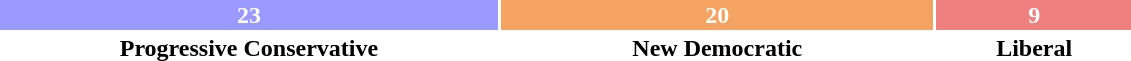<table style="width:60%; text-align:center;">
<tr style="color:white;">
<td style="background:#9999FF; width:44.23%;"><strong>23</strong></td>
<td style="background:#F4A460; width:38.46%;"><strong>20</strong></td>
<td style="background:#F08080; width:17.31%;"><strong>9</strong></td>
</tr>
<tr>
<td><span><strong>Progressive Conservative</strong></span></td>
<td><span><strong>New Democratic</strong></span></td>
<td><span><strong>Liberal</strong></span></td>
</tr>
</table>
